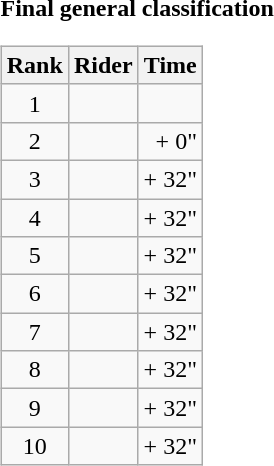<table>
<tr>
<td><strong>Final general classification</strong><br><table class="wikitable">
<tr>
<th scope="col">Rank</th>
<th scope="col">Rider</th>
<th scope="col">Time</th>
</tr>
<tr>
<td style="text-align:center;">1</td>
<td></td>
<td style="text-align:right;"></td>
</tr>
<tr>
<td style="text-align:center;">2</td>
<td></td>
<td style="text-align:right;">+ 0"</td>
</tr>
<tr>
<td style="text-align:center;">3</td>
<td></td>
<td style="text-align:right;">+ 32"</td>
</tr>
<tr>
<td style="text-align:center;">4</td>
<td></td>
<td style="text-align:right;">+ 32"</td>
</tr>
<tr>
<td style="text-align:center;">5</td>
<td></td>
<td style="text-align:right;">+ 32"</td>
</tr>
<tr>
<td style="text-align:center;">6</td>
<td></td>
<td style="text-align:right;">+ 32"</td>
</tr>
<tr>
<td style="text-align:center;">7</td>
<td></td>
<td style="text-align:right;">+ 32"</td>
</tr>
<tr>
<td style="text-align:center;">8</td>
<td></td>
<td style="text-align:right;">+ 32"</td>
</tr>
<tr>
<td style="text-align:center;">9</td>
<td></td>
<td style="text-align:right;">+ 32"</td>
</tr>
<tr>
<td style="text-align:center;">10</td>
<td></td>
<td style="text-align:right;">+ 32"</td>
</tr>
</table>
</td>
</tr>
</table>
